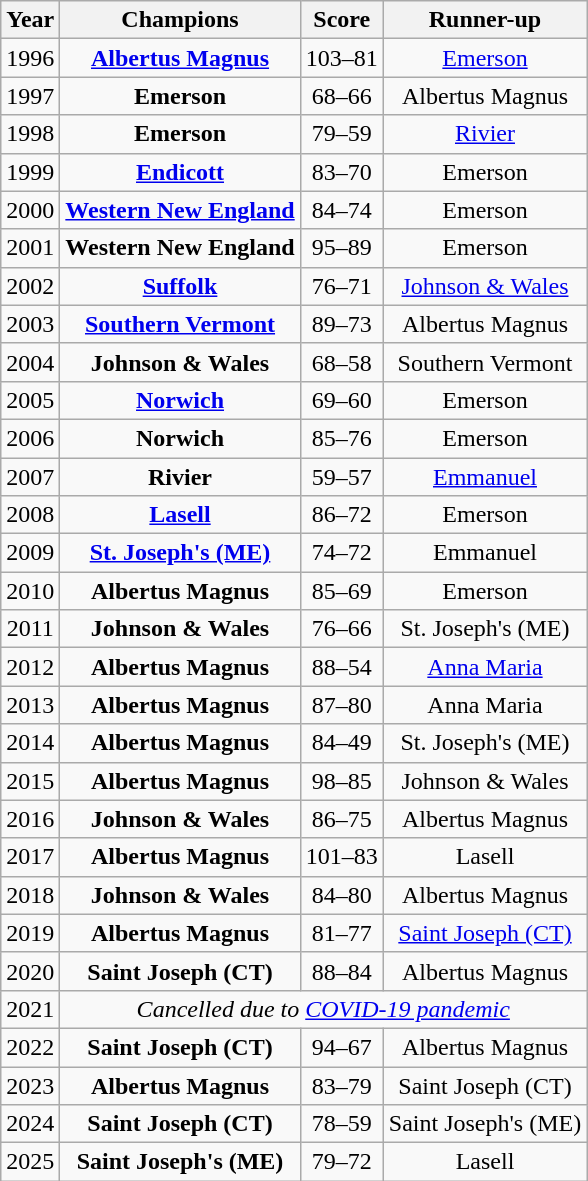<table class="wikitable sortable">
<tr>
<th>Year</th>
<th>Champions</th>
<th>Score</th>
<th>Runner-up</th>
</tr>
<tr align=center>
<td>1996</td>
<td><strong><a href='#'>Albertus Magnus</a></strong></td>
<td>103–81</td>
<td><a href='#'>Emerson</a></td>
</tr>
<tr align=center>
<td>1997</td>
<td><strong>Emerson</strong></td>
<td>68–66</td>
<td>Albertus Magnus</td>
</tr>
<tr align=center>
<td>1998</td>
<td><strong>Emerson</strong></td>
<td>79–59</td>
<td><a href='#'>Rivier</a></td>
</tr>
<tr align=center>
<td>1999</td>
<td><strong><a href='#'>Endicott</a></strong></td>
<td>83–70</td>
<td>Emerson</td>
</tr>
<tr align=center>
<td>2000</td>
<td><strong><a href='#'>Western New England</a></strong></td>
<td>84–74</td>
<td>Emerson</td>
</tr>
<tr align=center>
<td>2001</td>
<td><strong>Western New England</strong></td>
<td>95–89</td>
<td>Emerson</td>
</tr>
<tr align=center>
<td>2002</td>
<td><strong><a href='#'>Suffolk</a></strong></td>
<td>76–71</td>
<td><a href='#'>Johnson & Wales</a></td>
</tr>
<tr align=center>
<td>2003</td>
<td><strong><a href='#'>Southern Vermont</a></strong></td>
<td>89–73</td>
<td>Albertus Magnus</td>
</tr>
<tr align=center>
<td>2004</td>
<td><strong>Johnson & Wales</strong></td>
<td>68–58</td>
<td>Southern Vermont</td>
</tr>
<tr align=center>
<td>2005</td>
<td><strong><a href='#'>Norwich</a></strong></td>
<td>69–60</td>
<td>Emerson</td>
</tr>
<tr align=center>
<td>2006</td>
<td><strong>Norwich</strong></td>
<td>85–76</td>
<td>Emerson</td>
</tr>
<tr align=center>
<td>2007</td>
<td><strong>Rivier</strong></td>
<td>59–57</td>
<td><a href='#'>Emmanuel</a></td>
</tr>
<tr align=center>
<td>2008</td>
<td><strong><a href='#'>Lasell</a></strong></td>
<td>86–72</td>
<td>Emerson</td>
</tr>
<tr align=center>
<td>2009</td>
<td><strong><a href='#'>St. Joseph's (ME)</a></strong></td>
<td>74–72</td>
<td>Emmanuel</td>
</tr>
<tr align=center>
<td>2010</td>
<td><strong>Albertus Magnus</strong></td>
<td>85–69</td>
<td>Emerson</td>
</tr>
<tr align=center>
<td>2011</td>
<td><strong>Johnson & Wales</strong></td>
<td>76–66</td>
<td>St. Joseph's (ME)</td>
</tr>
<tr align=center>
<td>2012</td>
<td><strong>Albertus Magnus</strong></td>
<td>88–54</td>
<td><a href='#'>Anna Maria</a></td>
</tr>
<tr align=center>
<td>2013</td>
<td><strong>Albertus Magnus</strong></td>
<td>87–80</td>
<td>Anna Maria</td>
</tr>
<tr align=center>
<td>2014</td>
<td><strong>Albertus Magnus</strong></td>
<td>84–49</td>
<td>St. Joseph's (ME)</td>
</tr>
<tr align=center>
<td>2015</td>
<td><strong>Albertus Magnus</strong></td>
<td>98–85</td>
<td>Johnson & Wales</td>
</tr>
<tr align=center>
<td>2016</td>
<td><strong>Johnson & Wales</strong></td>
<td>86–75</td>
<td>Albertus Magnus</td>
</tr>
<tr align=center>
<td>2017</td>
<td><strong>Albertus Magnus</strong></td>
<td>101–83</td>
<td>Lasell</td>
</tr>
<tr align=center>
<td>2018</td>
<td><strong>Johnson & Wales</strong></td>
<td>84–80</td>
<td>Albertus Magnus</td>
</tr>
<tr align=center>
<td>2019</td>
<td><strong>Albertus Magnus</strong></td>
<td>81–77</td>
<td><a href='#'>Saint Joseph (CT)</a></td>
</tr>
<tr align=center>
<td>2020</td>
<td><strong>Saint Joseph (CT)</strong></td>
<td>88–84</td>
<td>Albertus Magnus</td>
</tr>
<tr align=center>
<td>2021</td>
<td colspan=3><em>Cancelled due to <a href='#'>COVID-19 pandemic</a></em></td>
</tr>
<tr align=center>
<td>2022</td>
<td><strong>Saint Joseph (CT)</strong></td>
<td>94–67</td>
<td>Albertus Magnus</td>
</tr>
<tr align=center>
<td>2023</td>
<td><strong>Albertus Magnus</strong></td>
<td>83–79</td>
<td>Saint Joseph (CT)</td>
</tr>
<tr align=center>
<td>2024</td>
<td><strong>Saint Joseph (CT)</strong></td>
<td>78–59</td>
<td>Saint Joseph's (ME)</td>
</tr>
<tr align=center>
<td>2025</td>
<td><strong>Saint Joseph's (ME)</strong></td>
<td>79–72</td>
<td>Lasell</td>
</tr>
</table>
